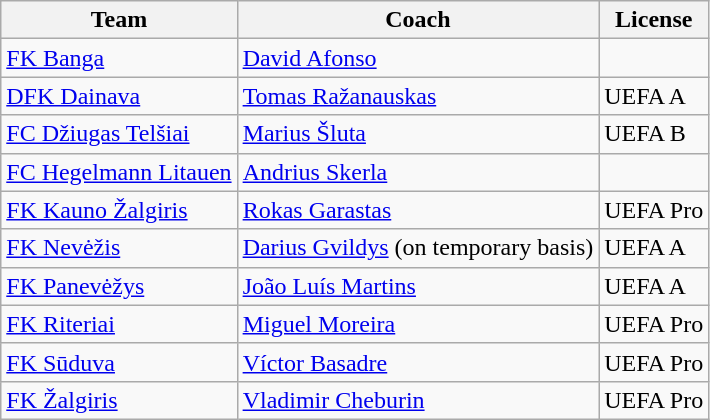<table class="wikitable sortable">
<tr>
<th>Team</th>
<th>Coach</th>
<th>License</th>
</tr>
<tr>
<td><a href='#'>FK Banga</a></td>
<td> <a href='#'>David Afonso</a></td>
<td></td>
</tr>
<tr>
<td><a href='#'>DFK Dainava</a></td>
<td> <a href='#'>Tomas Ražanauskas</a></td>
<td>UEFA A</td>
</tr>
<tr>
<td><a href='#'>FC Džiugas Telšiai</a></td>
<td> <a href='#'>Marius Šluta</a></td>
<td>UEFA B</td>
</tr>
<tr>
<td><a href='#'>FC Hegelmann Litauen</a></td>
<td> <a href='#'>Andrius Skerla</a></td>
<td></td>
</tr>
<tr>
<td><a href='#'>FK Kauno Žalgiris</a></td>
<td> <a href='#'>Rokas Garastas</a></td>
<td>UEFA Pro</td>
</tr>
<tr>
<td><a href='#'>FK Nevėžis</a></td>
<td> <a href='#'>Darius Gvildys</a> (on temporary basis)</td>
<td>UEFA A</td>
</tr>
<tr>
<td><a href='#'>FK Panevėžys</a></td>
<td> <a href='#'>João Luís Martins</a></td>
<td>UEFA A</td>
</tr>
<tr>
<td><a href='#'>FK Riteriai</a></td>
<td> <a href='#'>Miguel Moreira</a></td>
<td>UEFA Pro</td>
</tr>
<tr>
<td><a href='#'>FK Sūduva</a></td>
<td> <a href='#'>Víctor Basadre</a></td>
<td>UEFA Pro</td>
</tr>
<tr>
<td><a href='#'>FK Žalgiris</a></td>
<td> <a href='#'>Vladimir Cheburin</a></td>
<td>UEFA Pro</td>
</tr>
</table>
